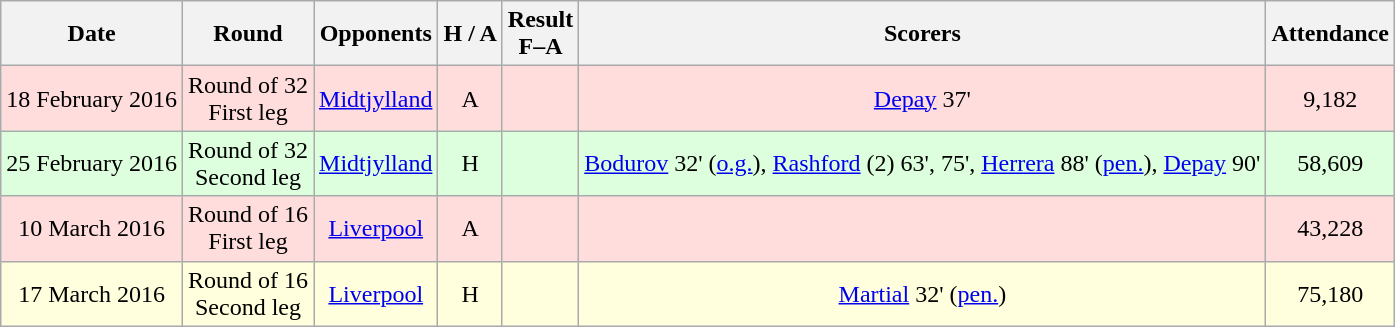<table class="wikitable" style="text-align:center">
<tr>
<th>Date</th>
<th>Round</th>
<th>Opponents</th>
<th>H / A</th>
<th>Result<br>F–A</th>
<th>Scorers</th>
<th>Attendance</th>
</tr>
<tr bgcolor="#ffdddd">
<td>18 February 2016</td>
<td>Round of 32<br>First leg</td>
<td><a href='#'>Midtjylland</a></td>
<td>A</td>
<td></td>
<td><a href='#'>Depay</a> 37'</td>
<td>9,182</td>
</tr>
<tr bgcolor="#ddffdd">
<td>25 February 2016</td>
<td>Round of 32<br>Second leg</td>
<td><a href='#'>Midtjylland</a></td>
<td>H</td>
<td></td>
<td><a href='#'>Bodurov</a> 32' (<a href='#'>o.g.</a>), <a href='#'>Rashford</a> (2) 63', 75', <a href='#'>Herrera</a> 88' (<a href='#'>pen.</a>), <a href='#'>Depay</a> 90'</td>
<td>58,609</td>
</tr>
<tr bgcolor="#ffdddd">
<td>10 March 2016</td>
<td>Round of 16<br>First leg</td>
<td><a href='#'>Liverpool</a></td>
<td>A</td>
<td></td>
<td></td>
<td>43,228</td>
</tr>
<tr bgcolor="#ffffdd">
<td>17 March 2016</td>
<td>Round of 16<br>Second leg</td>
<td><a href='#'>Liverpool</a></td>
<td>H</td>
<td></td>
<td><a href='#'>Martial</a> 32' (<a href='#'>pen.</a>)</td>
<td>75,180</td>
</tr>
</table>
